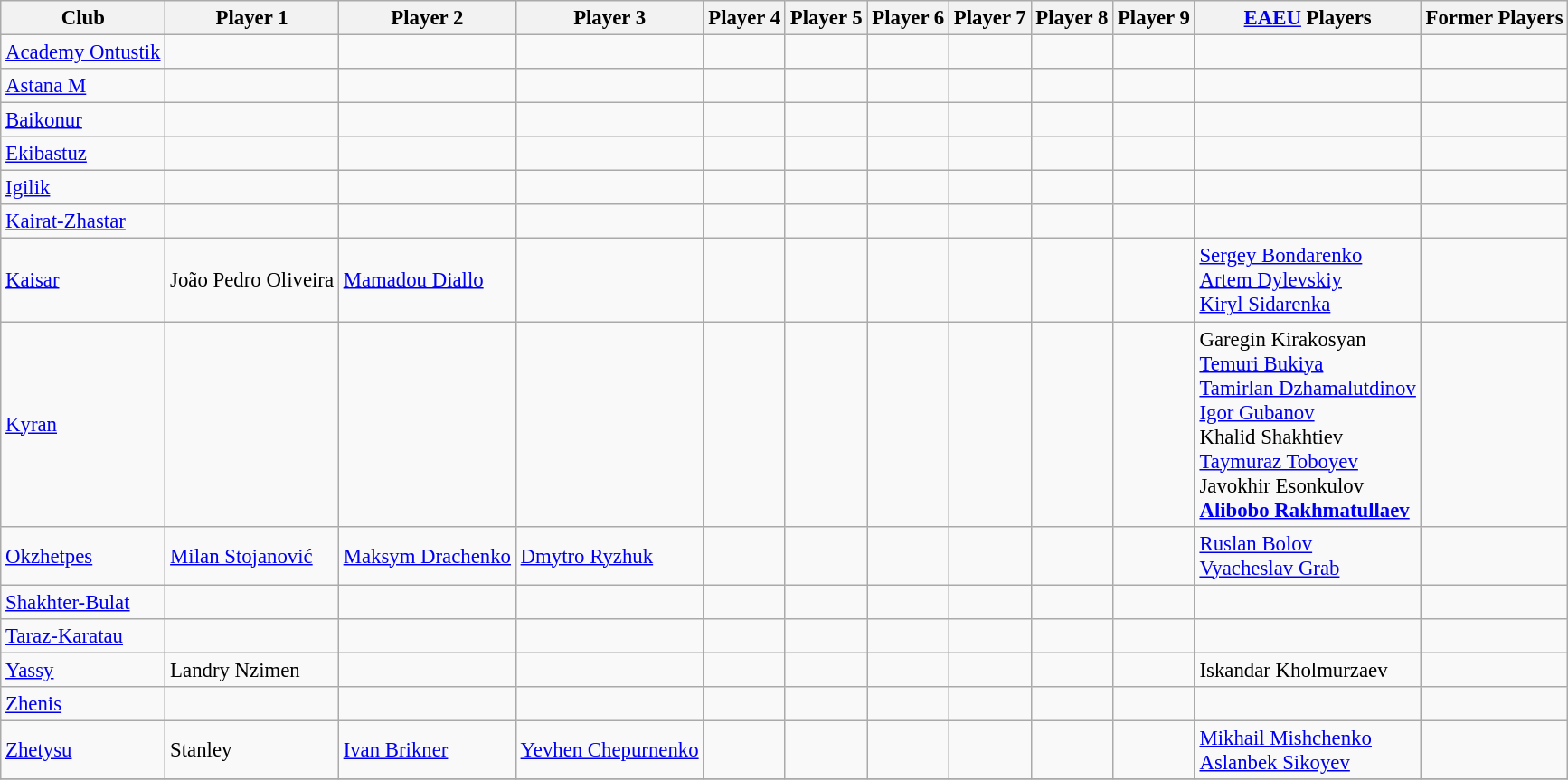<table class="wikitable" style="font-size:95%;">
<tr>
<th>Club</th>
<th>Player 1</th>
<th>Player 2</th>
<th>Player 3</th>
<th>Player 4</th>
<th>Player 5</th>
<th>Player 6</th>
<th>Player 7</th>
<th>Player 8</th>
<th>Player 9</th>
<th><a href='#'>EAEU</a> Players</th>
<th>Former Players</th>
</tr>
<tr>
<td><a href='#'>Academy Ontustik</a></td>
<td></td>
<td></td>
<td></td>
<td></td>
<td></td>
<td></td>
<td></td>
<td></td>
<td></td>
<td></td>
<td></td>
</tr>
<tr>
<td><a href='#'>Astana M</a></td>
<td></td>
<td></td>
<td></td>
<td></td>
<td></td>
<td></td>
<td></td>
<td></td>
<td></td>
<td></td>
<td></td>
</tr>
<tr>
<td><a href='#'>Baikonur</a></td>
<td></td>
<td></td>
<td></td>
<td></td>
<td></td>
<td></td>
<td></td>
<td></td>
<td></td>
<td></td>
<td></td>
</tr>
<tr>
<td><a href='#'>Ekibastuz</a></td>
<td></td>
<td></td>
<td></td>
<td></td>
<td></td>
<td></td>
<td></td>
<td></td>
<td></td>
<td></td>
<td></td>
</tr>
<tr>
<td><a href='#'>Igilik</a></td>
<td></td>
<td></td>
<td></td>
<td></td>
<td></td>
<td></td>
<td></td>
<td></td>
<td></td>
<td></td>
<td></td>
</tr>
<tr>
<td><a href='#'>Kairat-Zhastar</a></td>
<td></td>
<td></td>
<td></td>
<td></td>
<td></td>
<td></td>
<td></td>
<td></td>
<td></td>
<td></td>
<td></td>
</tr>
<tr>
<td><a href='#'>Kaisar</a></td>
<td> João Pedro Oliveira</td>
<td> <a href='#'>Mamadou Diallo</a></td>
<td></td>
<td></td>
<td></td>
<td></td>
<td></td>
<td></td>
<td></td>
<td> <a href='#'>Sergey Bondarenko</a> <br>  <a href='#'>Artem Dylevskiy</a> <br>  <a href='#'>Kiryl Sidarenka</a></td>
<td></td>
</tr>
<tr>
<td><a href='#'>Kyran</a></td>
<td></td>
<td></td>
<td></td>
<td></td>
<td></td>
<td></td>
<td></td>
<td></td>
<td></td>
<td> Garegin Kirakosyan <br>  <a href='#'>Temuri Bukiya</a> <br>  <a href='#'>Tamirlan Dzhamalutdinov</a> <br>  <a href='#'>Igor Gubanov</a> <br>  Khalid Shakhtiev <br>  <a href='#'>Taymuraz Toboyev</a> <br>  Javokhir Esonkulov <br>  <strong><a href='#'>Alibobo Rakhmatullaev</a></strong></td>
<td></td>
</tr>
<tr>
<td><a href='#'>Okzhetpes</a></td>
<td> <a href='#'>Milan Stojanović</a></td>
<td> <a href='#'>Maksym Drachenko</a></td>
<td> <a href='#'>Dmytro Ryzhuk</a></td>
<td></td>
<td></td>
<td></td>
<td></td>
<td></td>
<td></td>
<td> <a href='#'>Ruslan Bolov</a> <br>  <a href='#'>Vyacheslav Grab</a></td>
<td></td>
</tr>
<tr>
<td><a href='#'>Shakhter-Bulat</a></td>
<td></td>
<td></td>
<td></td>
<td></td>
<td></td>
<td></td>
<td></td>
<td></td>
<td></td>
<td></td>
<td></td>
</tr>
<tr>
<td><a href='#'>Taraz-Karatau</a></td>
<td></td>
<td></td>
<td></td>
<td></td>
<td></td>
<td></td>
<td></td>
<td></td>
<td></td>
<td></td>
<td></td>
</tr>
<tr>
<td><a href='#'>Yassy</a></td>
<td> Landry Nzimen</td>
<td></td>
<td></td>
<td></td>
<td></td>
<td></td>
<td></td>
<td></td>
<td></td>
<td> Iskandar Kholmurzaev</td>
<td></td>
</tr>
<tr>
<td><a href='#'>Zhenis</a></td>
<td></td>
<td></td>
<td></td>
<td></td>
<td></td>
<td></td>
<td></td>
<td></td>
<td></td>
<td></td>
<td></td>
</tr>
<tr>
<td><a href='#'>Zhetysu</a></td>
<td> Stanley</td>
<td> <a href='#'>Ivan Brikner</a></td>
<td> <a href='#'>Yevhen Chepurnenko</a></td>
<td></td>
<td></td>
<td></td>
<td></td>
<td></td>
<td></td>
<td> <a href='#'>Mikhail Mishchenko</a> <br>  <a href='#'>Aslanbek Sikoyev</a></td>
<td></td>
</tr>
<tr>
</tr>
</table>
